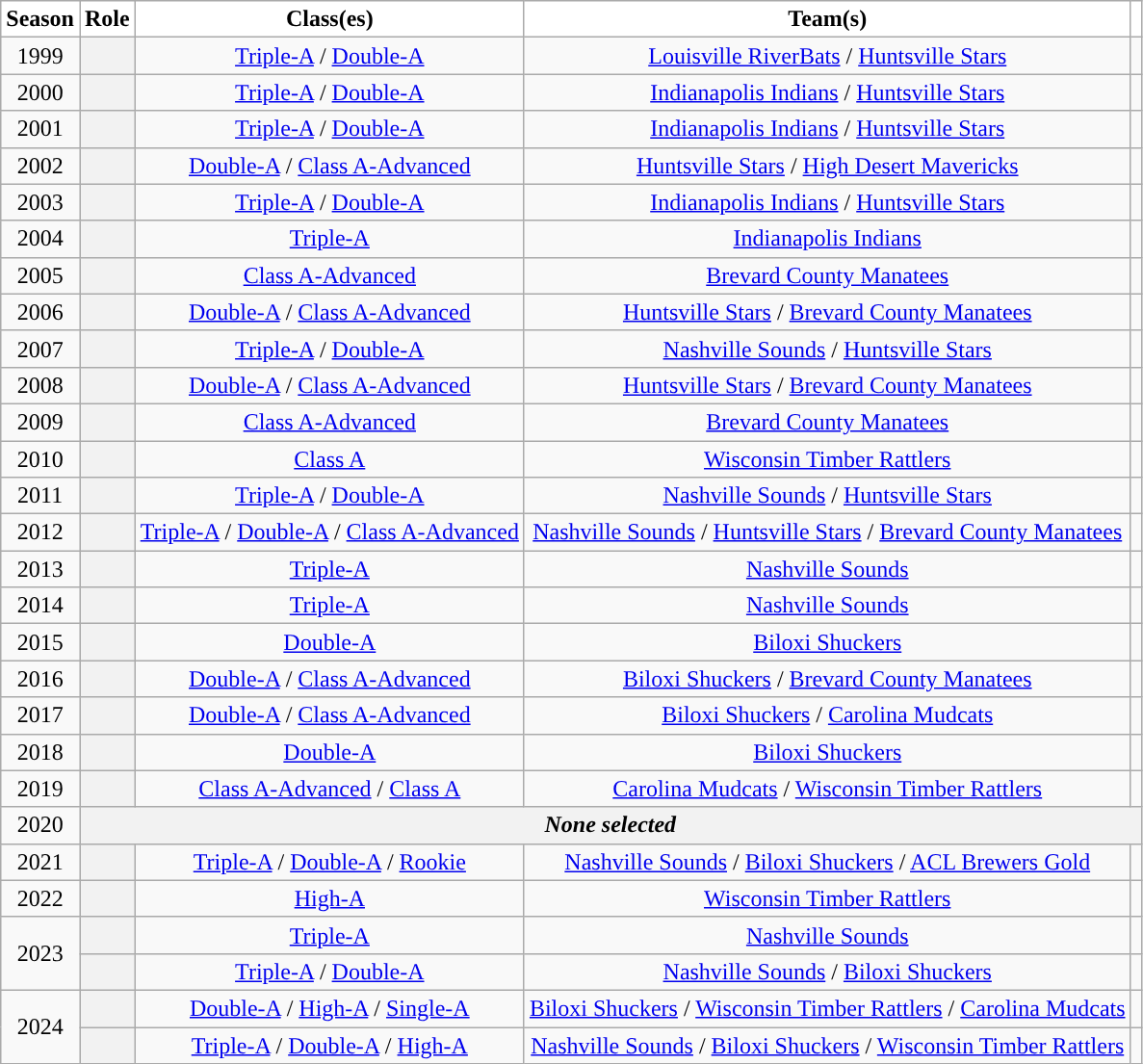<table class="wikitable sortable plainrowheaders" style="text-align:center">
<tr>
<th scope="col" style="background-color:#ffffff; border-top:#">Season</th>
<th scope="col" style="background-color:#ffffff; border-top:#">Role</th>
<th scope="col" style="background-color:#ffffff; border-top:#">Class(es)</th>
<th scope="col" style="background-color:#ffffff; border-top:#">Team(s)</th>
<th scope="col" class="unsortable" style="background-color:#ffffff; border-top:#"></th>
</tr>
<tr>
<td>1999</td>
<th scope="row" style="text-align:center"></th>
<td><a href='#'>Triple-A</a> / <a href='#'>Double-A</a></td>
<td><a href='#'>Louisville RiverBats</a> / <a href='#'>Huntsville Stars</a></td>
<td></td>
</tr>
<tr>
<td>2000</td>
<th scope="row" style="text-align:center"></th>
<td><a href='#'>Triple-A</a> / <a href='#'>Double-A</a></td>
<td><a href='#'>Indianapolis Indians</a> / <a href='#'>Huntsville Stars</a></td>
<td></td>
</tr>
<tr>
<td>2001</td>
<th scope="row" style="text-align:center"></th>
<td><a href='#'>Triple-A</a> / <a href='#'>Double-A</a></td>
<td><a href='#'>Indianapolis Indians</a> / <a href='#'>Huntsville Stars</a></td>
<td></td>
</tr>
<tr>
<td>2002</td>
<th scope="row" style="text-align:center"> </th>
<td><a href='#'>Double-A</a> / <a href='#'>Class A-Advanced</a></td>
<td><a href='#'>Huntsville Stars</a> / <a href='#'>High Desert Mavericks</a></td>
<td></td>
</tr>
<tr>
<td>2003</td>
<th scope="row" style="text-align:center"></th>
<td><a href='#'>Triple-A</a> / <a href='#'>Double-A</a></td>
<td><a href='#'>Indianapolis Indians</a> / <a href='#'>Huntsville Stars</a></td>
<td></td>
</tr>
<tr>
<td>2004</td>
<th scope="row" style="text-align:center"> </th>
<td><a href='#'>Triple-A</a></td>
<td><a href='#'>Indianapolis Indians</a></td>
<td></td>
</tr>
<tr>
<td>2005</td>
<th scope="row" style="text-align:center"></th>
<td><a href='#'>Class A-Advanced</a></td>
<td><a href='#'>Brevard County Manatees</a></td>
<td></td>
</tr>
<tr>
<td>2006</td>
<th scope="row" style="text-align:center"></th>
<td><a href='#'>Double-A</a> / <a href='#'>Class A-Advanced</a></td>
<td><a href='#'>Huntsville Stars</a> / <a href='#'>Brevard County Manatees</a></td>
<td></td>
</tr>
<tr>
<td>2007</td>
<th scope="row" style="text-align:center"></th>
<td><a href='#'>Triple-A</a> / <a href='#'>Double-A</a></td>
<td><a href='#'>Nashville Sounds</a> / <a href='#'>Huntsville Stars</a></td>
<td></td>
</tr>
<tr>
<td>2008</td>
<th scope="row" style="text-align:center"></th>
<td><a href='#'>Double-A</a> / <a href='#'>Class A-Advanced</a></td>
<td><a href='#'>Huntsville Stars</a> / <a href='#'>Brevard County Manatees</a></td>
<td></td>
</tr>
<tr>
<td>2009</td>
<th scope="row" style="text-align:center"></th>
<td><a href='#'>Class A-Advanced</a></td>
<td><a href='#'>Brevard County Manatees</a></td>
<td></td>
</tr>
<tr>
<td>2010</td>
<th scope="row" style="text-align:center"></th>
<td><a href='#'>Class A</a></td>
<td><a href='#'>Wisconsin Timber Rattlers</a></td>
<td></td>
</tr>
<tr>
<td>2011</td>
<th scope="row" style="text-align:center"></th>
<td><a href='#'>Triple-A</a> / <a href='#'>Double-A</a></td>
<td><a href='#'>Nashville Sounds</a> / <a href='#'>Huntsville Stars</a></td>
<td></td>
</tr>
<tr>
<td>2012</td>
<th scope="row" style="text-align:center"></th>
<td><a href='#'>Triple-A</a> / <a href='#'>Double-A</a> / <a href='#'>Class A-Advanced</a></td>
<td><a href='#'>Nashville Sounds</a> / <a href='#'>Huntsville Stars</a> / <a href='#'>Brevard County Manatees</a></td>
<td></td>
</tr>
<tr>
<td>2013</td>
<th scope="row" style="text-align:center"></th>
<td><a href='#'>Triple-A</a></td>
<td><a href='#'>Nashville Sounds</a></td>
<td></td>
</tr>
<tr>
<td>2014</td>
<th scope="row" style="text-align:center"></th>
<td><a href='#'>Triple-A</a></td>
<td><a href='#'>Nashville Sounds</a></td>
<td></td>
</tr>
<tr>
<td>2015</td>
<th scope="row" style="text-align:center"></th>
<td><a href='#'>Double-A</a></td>
<td><a href='#'>Biloxi Shuckers</a></td>
<td></td>
</tr>
<tr>
<td>2016</td>
<th scope="row" style="text-align:center"></th>
<td><a href='#'>Double-A</a> / <a href='#'>Class A-Advanced</a></td>
<td><a href='#'>Biloxi Shuckers</a> / <a href='#'>Brevard County Manatees</a></td>
<td></td>
</tr>
<tr>
<td>2017</td>
<th scope="row" style="text-align:center"></th>
<td><a href='#'>Double-A</a> / <a href='#'>Class A-Advanced</a></td>
<td><a href='#'>Biloxi Shuckers</a> / <a href='#'>Carolina Mudcats</a></td>
<td></td>
</tr>
<tr>
<td>2018</td>
<th scope="row" style="text-align:center"></th>
<td><a href='#'>Double-A</a></td>
<td><a href='#'>Biloxi Shuckers</a></td>
<td></td>
</tr>
<tr>
<td>2019</td>
<th scope="row" style="text-align:center"></th>
<td><a href='#'>Class A-Advanced</a> / <a href='#'>Class A</a></td>
<td><a href='#'>Carolina Mudcats</a> / <a href='#'>Wisconsin Timber Rattlers</a></td>
<td></td>
</tr>
<tr>
<td>2020</td>
<th scope="row" style="text-align:center" colspan="4"><em>None selected</em></th>
</tr>
<tr>
<td>2021</td>
<th scope="row" style="text-align:center"></th>
<td><a href='#'>Triple-A</a> / <a href='#'>Double-A</a> / <a href='#'>Rookie</a></td>
<td><a href='#'>Nashville Sounds</a> / <a href='#'>Biloxi Shuckers</a> / <a href='#'>ACL Brewers Gold</a></td>
<td></td>
</tr>
<tr>
<td>2022</td>
<th scope="row" style="text-align:center"> </th>
<td><a href='#'>High-A</a></td>
<td><a href='#'>Wisconsin Timber Rattlers</a></td>
<td></td>
</tr>
<tr>
<td rowspan="2">2023</td>
<th scope="row" style="text-align:center"></th>
<td><a href='#'>Triple-A</a></td>
<td><a href='#'>Nashville Sounds</a></td>
<td></td>
</tr>
<tr>
<th scope="row" style="text-align:center"> </th>
<td><a href='#'>Triple-A</a> / <a href='#'>Double-A</a></td>
<td><a href='#'>Nashville Sounds</a> / <a href='#'>Biloxi Shuckers</a></td>
<td></td>
</tr>
<tr>
<td rowspan="2">2024</td>
<th scope="row" style="text-align:center"></th>
<td><a href='#'>Double-A</a> / <a href='#'>High-A</a> / <a href='#'>Single-A</a></td>
<td><a href='#'>Biloxi Shuckers</a> / <a href='#'>Wisconsin Timber Rattlers</a> / <a href='#'>Carolina Mudcats</a></td>
<td></td>
</tr>
<tr>
<th scope="row" style="text-align:center"></th>
<td><a href='#'>Triple-A</a> / <a href='#'>Double-A</a> / <a href='#'>High-A</a></td>
<td><a href='#'>Nashville Sounds</a> / <a href='#'>Biloxi Shuckers</a> / <a href='#'>Wisconsin Timber Rattlers</a></td>
<td></td>
</tr>
</table>
